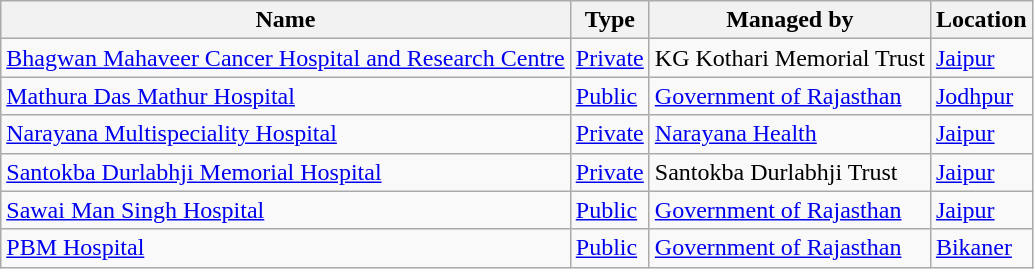<table class="wikitable sortable">
<tr>
<th>Name</th>
<th>Type</th>
<th>Managed by</th>
<th>Location</th>
</tr>
<tr>
<td><a href='#'>Bhagwan Mahaveer Cancer Hospital and Research Centre</a></td>
<td><a href='#'>Private</a></td>
<td>KG Kothari Memorial Trust</td>
<td><a href='#'>Jaipur</a></td>
</tr>
<tr>
<td><a href='#'>Mathura Das Mathur Hospital</a></td>
<td><a href='#'>Public</a></td>
<td><a href='#'>Government of Rajasthan</a></td>
<td><a href='#'>Jodhpur</a></td>
</tr>
<tr>
<td><a href='#'>Narayana Multispeciality Hospital</a></td>
<td><a href='#'>Private</a></td>
<td><a href='#'>Narayana Health</a></td>
<td><a href='#'>Jaipur</a></td>
</tr>
<tr>
<td><a href='#'>Santokba Durlabhji Memorial Hospital</a></td>
<td><a href='#'>Private</a></td>
<td>Santokba Durlabhji Trust</td>
<td><a href='#'>Jaipur</a></td>
</tr>
<tr>
<td><a href='#'>Sawai Man Singh Hospital</a></td>
<td><a href='#'>Public</a></td>
<td><a href='#'>Government of Rajasthan</a></td>
<td><a href='#'>Jaipur</a></td>
</tr>
<tr>
<td><a href='#'>PBM Hospital</a></td>
<td><a href='#'>Public</a></td>
<td><a href='#'>Government of Rajasthan</a></td>
<td><a href='#'>Bikaner</a></td>
</tr>
</table>
